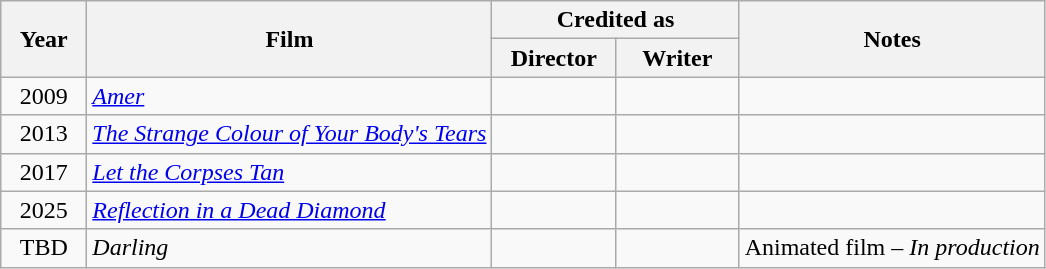<table class="wikitable" style="text-align:center;font-size:100%;">
<tr>
<th rowspan="2" style="width:50px;">Year</th>
<th rowspan="2">Film</th>
<th colspan="2">Credited as</th>
<th rowspan="2"  style="text-align:center;">Notes</th>
</tr>
<tr>
<th width=75>Director</th>
<th width=75>Writer</th>
</tr>
<tr style="text-align:center;">
<td>2009</td>
<td style="text-align:left;"><em><a href='#'>Amer</a></em></td>
<td></td>
<td></td>
<td></td>
</tr>
<tr style="text-align:center;">
<td>2013</td>
<td style="text-align:left;"><em><a href='#'>The Strange Colour of Your Body's Tears</a></em></td>
<td></td>
<td></td>
<td></td>
</tr>
<tr style="text-align:center;">
<td>2017</td>
<td style="text-align:left;"><em><a href='#'>Let the Corpses Tan</a></em></td>
<td></td>
<td></td>
<td></td>
</tr>
<tr style="text-align:center;">
<td>2025</td>
<td style="text-align:left;"><em><a href='#'>Reflection in a Dead Diamond</a></em></td>
<td></td>
<td></td>
<td></td>
</tr>
<tr style="text-align:center;">
<td>TBD</td>
<td style="text-align:left;"><em>Darling</em></td>
<td></td>
<td></td>
<td>Animated film – <em>In production</em></td>
</tr>
</table>
